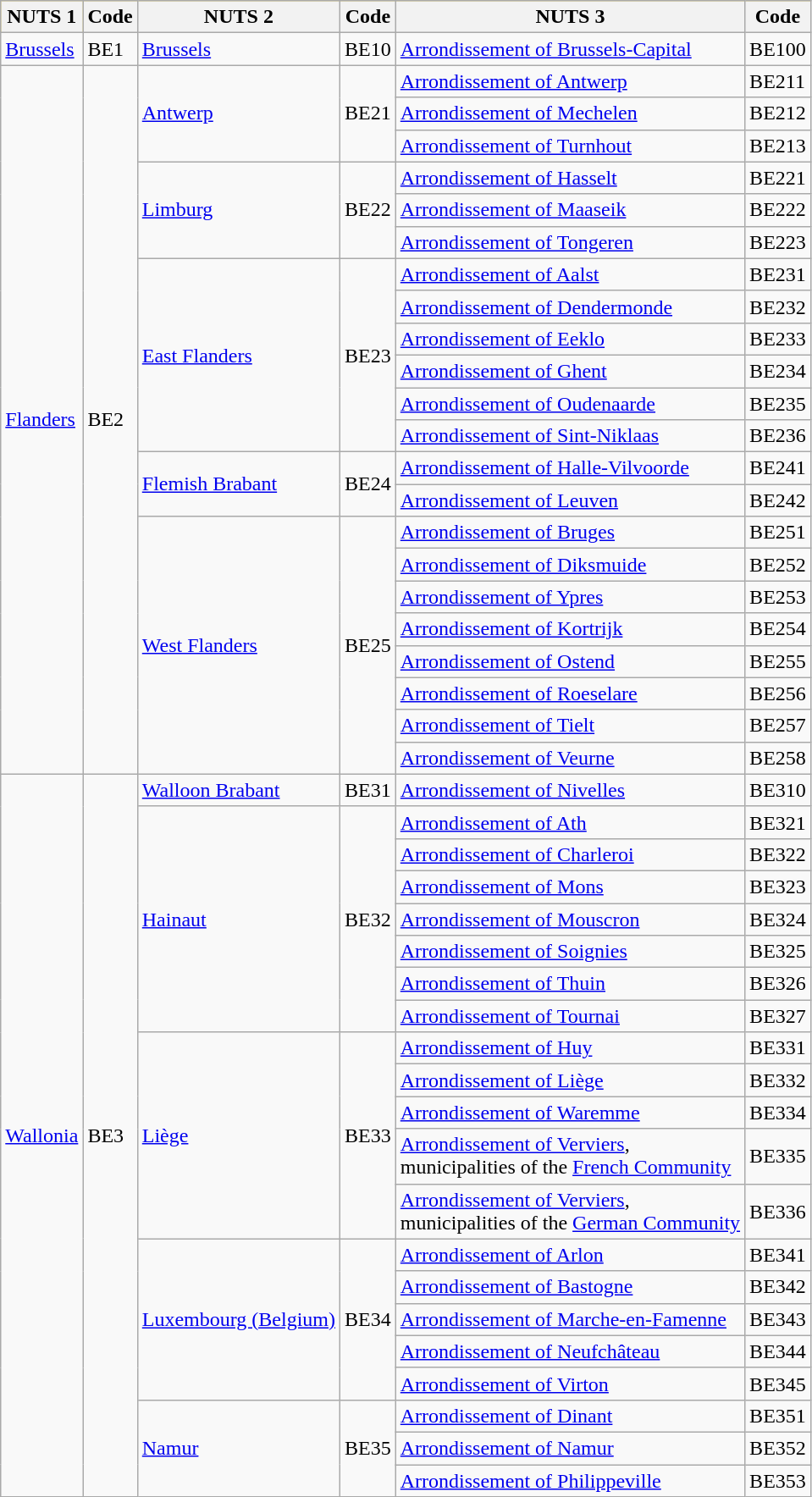<table class= "wikitable">
<tr style="background-color:#ffd700;text-align:left">
<th>NUTS 1</th>
<th>Code</th>
<th>NUTS 2</th>
<th>Code</th>
<th>NUTS 3</th>
<th>Code</th>
</tr>
<tr>
<td> <a href='#'>Brussels</a></td>
<td>BE1</td>
<td> <a href='#'>Brussels</a></td>
<td>BE10</td>
<td> <a href='#'>Arrondissement of Brussels-Capital</a></td>
<td>BE100</td>
</tr>
<tr>
<td rowspan=22> <a href='#'>Flanders</a></td>
<td rowspan=22>BE2</td>
<td rowspan=3> <a href='#'>Antwerp</a></td>
<td rowspan=3>BE21</td>
<td><a href='#'>Arrondissement of Antwerp</a></td>
<td>BE211</td>
</tr>
<tr>
<td><a href='#'>Arrondissement of Mechelen</a></td>
<td>BE212</td>
</tr>
<tr>
<td><a href='#'>Arrondissement of Turnhout</a></td>
<td>BE213</td>
</tr>
<tr>
<td rowspan=3> <a href='#'>Limburg</a></td>
<td rowspan=3>BE22</td>
<td><a href='#'>Arrondissement of Hasselt</a></td>
<td>BE221</td>
</tr>
<tr>
<td><a href='#'>Arrondissement of Maaseik</a></td>
<td>BE222</td>
</tr>
<tr>
<td><a href='#'>Arrondissement of Tongeren</a></td>
<td>BE223</td>
</tr>
<tr>
<td rowspan=6> <a href='#'>East Flanders</a></td>
<td rowspan=6>BE23</td>
<td><a href='#'>Arrondissement of Aalst</a></td>
<td>BE231</td>
</tr>
<tr>
<td><a href='#'>Arrondissement of Dendermonde</a></td>
<td>BE232</td>
</tr>
<tr>
<td><a href='#'>Arrondissement of Eeklo</a></td>
<td>BE233</td>
</tr>
<tr>
<td><a href='#'>Arrondissement of Ghent</a></td>
<td>BE234</td>
</tr>
<tr>
<td><a href='#'>Arrondissement of Oudenaarde</a></td>
<td>BE235</td>
</tr>
<tr>
<td><a href='#'>Arrondissement of Sint-Niklaas</a></td>
<td>BE236</td>
</tr>
<tr>
<td rowspan=2> <a href='#'>Flemish Brabant</a></td>
<td rowspan=2>BE24</td>
<td><a href='#'>Arrondissement of Halle-Vilvoorde</a></td>
<td>BE241</td>
</tr>
<tr>
<td><a href='#'>Arrondissement of Leuven</a></td>
<td>BE242</td>
</tr>
<tr>
<td rowspan=8> <a href='#'>West Flanders</a></td>
<td rowspan=8>BE25</td>
<td><a href='#'>Arrondissement of Bruges</a></td>
<td>BE251</td>
</tr>
<tr>
<td><a href='#'>Arrondissement of Diksmuide</a></td>
<td>BE252</td>
</tr>
<tr>
<td><a href='#'>Arrondissement of Ypres</a></td>
<td>BE253</td>
</tr>
<tr>
<td><a href='#'>Arrondissement of Kortrijk</a></td>
<td>BE254</td>
</tr>
<tr>
<td><a href='#'>Arrondissement of Ostend</a></td>
<td>BE255</td>
</tr>
<tr>
<td><a href='#'>Arrondissement of Roeselare</a></td>
<td>BE256</td>
</tr>
<tr>
<td><a href='#'>Arrondissement of Tielt</a></td>
<td>BE257</td>
</tr>
<tr>
<td><a href='#'>Arrondissement of Veurne</a></td>
<td>BE258</td>
</tr>
<tr>
<td rowspan=21> <a href='#'>Wallonia</a></td>
<td rowspan=21>BE3</td>
<td> <a href='#'>Walloon Brabant</a></td>
<td>BE31</td>
<td><a href='#'>Arrondissement of Nivelles</a></td>
<td>BE310</td>
</tr>
<tr>
<td rowspan=7> <a href='#'>Hainaut</a></td>
<td rowspan=7>BE32</td>
<td><a href='#'>Arrondissement of Ath</a></td>
<td>BE321</td>
</tr>
<tr>
<td><a href='#'>Arrondissement of Charleroi</a></td>
<td>BE322</td>
</tr>
<tr>
<td><a href='#'>Arrondissement of Mons</a></td>
<td>BE323</td>
</tr>
<tr>
<td><a href='#'>Arrondissement of Mouscron</a></td>
<td>BE324</td>
</tr>
<tr>
<td><a href='#'>Arrondissement of Soignies</a></td>
<td>BE325</td>
</tr>
<tr>
<td><a href='#'>Arrondissement of Thuin</a></td>
<td>BE326</td>
</tr>
<tr>
<td><a href='#'>Arrondissement of Tournai</a></td>
<td>BE327</td>
</tr>
<tr>
<td rowspan=5> <a href='#'>Liège</a></td>
<td rowspan=5>BE33</td>
<td><a href='#'>Arrondissement of Huy</a></td>
<td>BE331</td>
</tr>
<tr>
<td><a href='#'>Arrondissement of Liège</a></td>
<td>BE332</td>
</tr>
<tr>
<td><a href='#'>Arrondissement of Waremme</a></td>
<td>BE334</td>
</tr>
<tr>
<td><a href='#'>Arrondissement of Verviers</a>,<br>municipalities of the <a href='#'>French Community</a></td>
<td>BE335</td>
</tr>
<tr>
<td><a href='#'>Arrondissement of Verviers</a>,<br>municipalities of the <a href='#'>German Community</a></td>
<td>BE336</td>
</tr>
<tr>
<td rowspan=5> <a href='#'>Luxembourg (Belgium)</a></td>
<td rowspan=5>BE34</td>
<td><a href='#'>Arrondissement of Arlon</a></td>
<td>BE341</td>
</tr>
<tr>
<td><a href='#'>Arrondissement of Bastogne</a></td>
<td>BE342</td>
</tr>
<tr>
<td><a href='#'>Arrondissement of Marche-en-Famenne</a></td>
<td>BE343</td>
</tr>
<tr>
<td><a href='#'>Arrondissement of Neufchâteau</a></td>
<td>BE344</td>
</tr>
<tr>
<td><a href='#'>Arrondissement of Virton</a></td>
<td>BE345</td>
</tr>
<tr>
<td rowspan=3> <a href='#'>Namur</a></td>
<td rowspan=3>BE35</td>
<td><a href='#'>Arrondissement of Dinant</a></td>
<td>BE351</td>
</tr>
<tr>
<td><a href='#'>Arrondissement of Namur</a></td>
<td>BE352</td>
</tr>
<tr>
<td><a href='#'>Arrondissement of Philippeville</a></td>
<td>BE353</td>
</tr>
</table>
